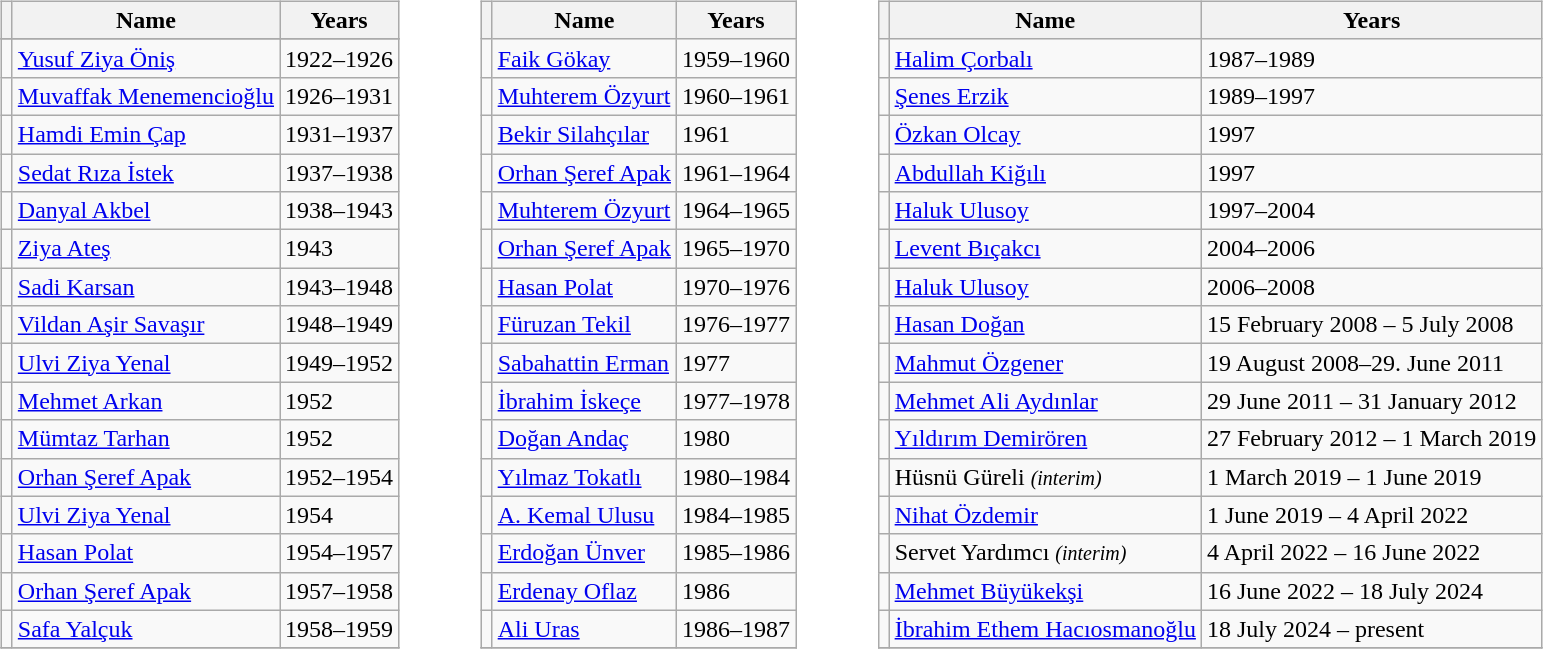<table>
<tr>
<td width="10"> </td>
<td style="vertical-align:top"><br><table class="wikitable" style="text-align: center">
<tr>
<th></th>
<th>Name</th>
<th>Years</th>
</tr>
<tr>
</tr>
<tr>
<td></td>
<td style="text-align:left"><a href='#'>Yusuf Ziya Öniş</a></td>
<td style="text-align:left">1922–1926</td>
</tr>
<tr>
<td></td>
<td style="text-align:left"><a href='#'>Muvaffak Menemencioğlu</a></td>
<td style="text-align:left">1926–1931</td>
</tr>
<tr>
<td></td>
<td style="text-align:left"><a href='#'>Hamdi Emin Çap</a></td>
<td style="text-align:left">1931–1937</td>
</tr>
<tr>
<td></td>
<td style="text-align:left"><a href='#'>Sedat Rıza İstek</a></td>
<td style="text-align:left">1937–1938</td>
</tr>
<tr>
<td></td>
<td style="text-align:left"><a href='#'>Danyal Akbel </a></td>
<td style="text-align:left">1938–1943</td>
</tr>
<tr>
<td></td>
<td style="text-align:left"><a href='#'>Ziya Ateş</a></td>
<td style="text-align:left">1943</td>
</tr>
<tr>
<td></td>
<td style="text-align:left"><a href='#'>Sadi Karsan</a></td>
<td style="text-align:left">1943–1948</td>
</tr>
<tr>
<td></td>
<td style="text-align:left"><a href='#'>Vildan Aşir Savaşır</a></td>
<td style="text-align:left">1948–1949</td>
</tr>
<tr>
<td></td>
<td style="text-align:left"><a href='#'>Ulvi Ziya Yenal</a></td>
<td style="text-align:left">1949–1952</td>
</tr>
<tr>
<td></td>
<td style="text-align:left"><a href='#'>Mehmet Arkan</a></td>
<td style="text-align:left">1952</td>
</tr>
<tr>
<td></td>
<td style="text-align:left"><a href='#'>Mümtaz Tarhan</a></td>
<td style="text-align:left">1952</td>
</tr>
<tr>
<td></td>
<td style="text-align:left"><a href='#'>Orhan Şeref Apak</a></td>
<td style="text-align:left">1952–1954</td>
</tr>
<tr>
<td></td>
<td style="text-align:left"><a href='#'>Ulvi Ziya Yenal</a></td>
<td style="text-align:left">1954</td>
</tr>
<tr>
<td></td>
<td style="text-align:left"><a href='#'>Hasan Polat</a></td>
<td style="text-align:left">1954–1957</td>
</tr>
<tr>
<td></td>
<td style="text-align:left"><a href='#'>Orhan Şeref Apak</a></td>
<td style="text-align:left">1957–1958</td>
</tr>
<tr>
<td></td>
<td style="text-align:left"><a href='#'>Safa Yalçuk</a></td>
<td style="text-align:left">1958–1959</td>
</tr>
<tr>
</tr>
</table>
</td>
<td width="30"> </td>
<td valign="top"><br><table class="wikitable" style="text-align: center">
<tr>
<th></th>
<th>Name</th>
<th>Years</th>
</tr>
<tr>
<td></td>
<td style="text-align:left"><a href='#'>Faik Gökay</a></td>
<td style="text-align:left">1959–1960</td>
</tr>
<tr>
<td></td>
<td style="text-align:left"><a href='#'>Muhterem Özyurt</a></td>
<td style="text-align:left">1960–1961</td>
</tr>
<tr>
<td></td>
<td style="text-align:left"><a href='#'>Bekir Silahçılar</a></td>
<td style="text-align:left">1961</td>
</tr>
<tr>
<td></td>
<td style="text-align:left"><a href='#'>Orhan Şeref Apak</a></td>
<td style="text-align:left">1961–1964</td>
</tr>
<tr>
<td></td>
<td style="text-align:left"><a href='#'>Muhterem Özyurt</a></td>
<td style="text-align:left">1964–1965</td>
</tr>
<tr>
<td></td>
<td style="text-align:left"><a href='#'>Orhan Şeref Apak</a></td>
<td style="text-align:left">1965–1970</td>
</tr>
<tr>
<td></td>
<td style="text-align:left"><a href='#'>Hasan Polat</a></td>
<td style="text-align:left">1970–1976</td>
</tr>
<tr>
<td></td>
<td style="text-align:left"><a href='#'>Füruzan Tekil</a></td>
<td style="text-align:left">1976–1977</td>
</tr>
<tr>
<td></td>
<td style="text-align:left"><a href='#'>Sabahattin Erman</a></td>
<td style="text-align:left">1977</td>
</tr>
<tr>
<td></td>
<td style="text-align:left"><a href='#'>İbrahim İskeçe</a></td>
<td style="text-align:left">1977–1978</td>
</tr>
<tr>
<td></td>
<td style="text-align:left"><a href='#'>Doğan Andaç</a></td>
<td style="text-align:left">1980</td>
</tr>
<tr>
<td></td>
<td style="text-align:left"><a href='#'>Yılmaz Tokatlı</a></td>
<td style="text-align:left">1980–1984</td>
</tr>
<tr>
<td></td>
<td style="text-align:left"><a href='#'>A. Kemal Ulusu</a></td>
<td style="text-align:left">1984–1985</td>
</tr>
<tr>
<td></td>
<td style="text-align:left"><a href='#'>Erdoğan Ünver</a></td>
<td style="text-align:left">1985–1986</td>
</tr>
<tr>
<td></td>
<td style="text-align:left"><a href='#'>Erdenay Oflaz</a></td>
<td style="text-align:left">1986</td>
</tr>
<tr>
<td></td>
<td style="text-align:left"><a href='#'>Ali Uras</a></td>
<td style="text-align:left">1986–1987</td>
</tr>
<tr>
</tr>
</table>
</td>
<td width="30"> </td>
<td valign="top"><br><table class="wikitable" style="text-align: center">
<tr>
<th></th>
<th>Name</th>
<th>Years</th>
</tr>
<tr>
<td></td>
<td style="text-align:left"><a href='#'>Halim Çorbalı</a></td>
<td style="text-align:left">1987–1989</td>
</tr>
<tr>
<td></td>
<td style="text-align:left"><a href='#'>Şenes Erzik</a></td>
<td style="text-align:left">1989–1997</td>
</tr>
<tr>
<td></td>
<td style="text-align:left"><a href='#'>Özkan Olcay</a></td>
<td style="text-align:left">1997</td>
</tr>
<tr>
<td></td>
<td style="text-align:left"><a href='#'>Abdullah Kiğılı</a></td>
<td style="text-align:left">1997</td>
</tr>
<tr>
<td></td>
<td style="text-align:left"><a href='#'>Haluk Ulusoy</a></td>
<td style="text-align:left">1997–2004</td>
</tr>
<tr>
<td></td>
<td style="text-align:left"><a href='#'>Levent Bıçakcı</a></td>
<td style="text-align:left">2004–2006</td>
</tr>
<tr>
<td></td>
<td style="text-align:left"><a href='#'>Haluk Ulusoy</a></td>
<td style="text-align:left">2006–2008</td>
</tr>
<tr>
<td></td>
<td style="text-align:left"><a href='#'>Hasan Doğan</a></td>
<td style="text-align:left">15 February 2008 – 5 July 2008</td>
</tr>
<tr>
<td></td>
<td style="text-align:left"><a href='#'>Mahmut Özgener</a></td>
<td style="text-align:left">19 August 2008–29. June 2011</td>
</tr>
<tr>
<td></td>
<td style="text-align:left"><a href='#'>Mehmet Ali Aydınlar</a></td>
<td style="text-align:left">29 June 2011 – 31 January 2012</td>
</tr>
<tr>
<td></td>
<td style="text-align:left"><a href='#'>Yıldırım Demirören</a></td>
<td style="text-align:left">27 February 2012 – 1 March 2019</td>
</tr>
<tr>
<td></td>
<td style="text-align:left">Hüsnü Güreli <small><em>(interim)</em></small></td>
<td style="text-align:left">1 March 2019 – 1 June 2019</td>
</tr>
<tr>
<td></td>
<td style="text-align:left"><a href='#'>Nihat Özdemir</a></td>
<td style="text-align:left">1 June 2019 – 4 April 2022</td>
</tr>
<tr>
<td></td>
<td style="text-align:left">Servet Yardımcı <small><em>(interim)</em></small></td>
<td style="text-align:left">4 April 2022 – 16 June 2022</td>
</tr>
<tr>
<td></td>
<td style="text-align:left"><a href='#'>Mehmet Büyükekşi</a></td>
<td style="text-align:left">16 June 2022 – 18 July 2024</td>
</tr>
<tr>
<td></td>
<td style="text-align:left"><a href='#'>İbrahim Ethem Hacıosmanoğlu</a></td>
<td style="text-align:left">18 July 2024 – present</td>
</tr>
<tr>
</tr>
</table>
</td>
</tr>
</table>
